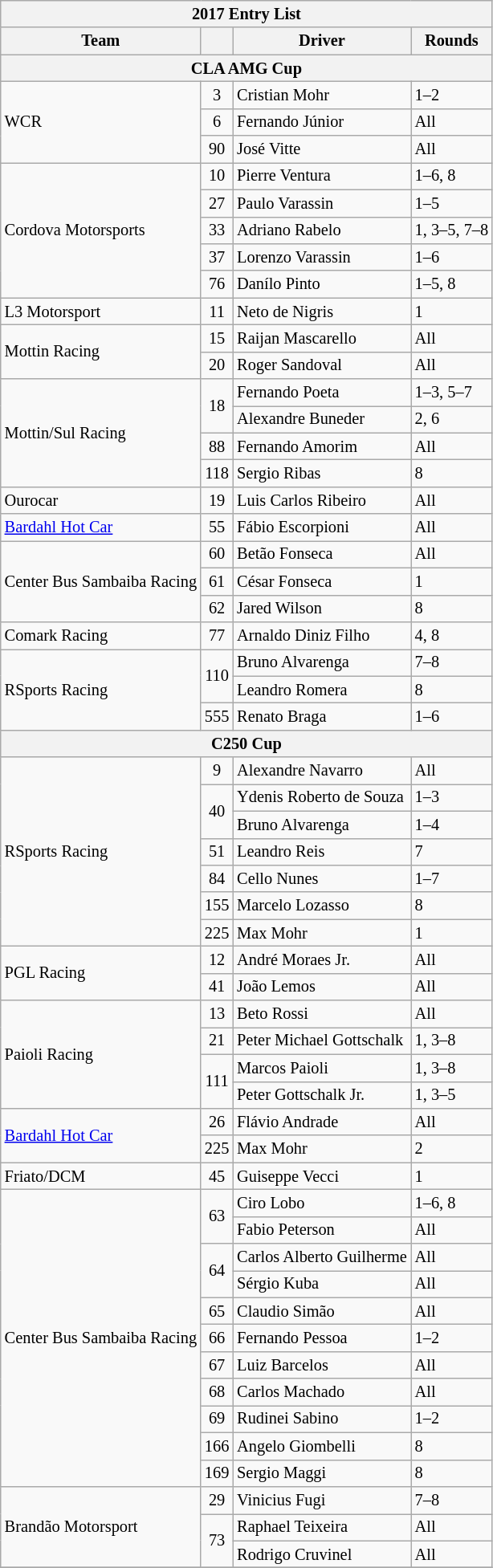<table class="wikitable" style="font-size:85%">
<tr>
<th colspan=4>2017 Entry List</th>
</tr>
<tr>
<th>Team</th>
<th></th>
<th>Driver</th>
<th>Rounds</th>
</tr>
<tr>
<th colspan=4>CLA AMG Cup</th>
</tr>
<tr>
<td rowspan=3>WCR</td>
<td align=center>3</td>
<td>Cristian Mohr</td>
<td>1–2</td>
</tr>
<tr>
<td align=center>6</td>
<td>Fernando Júnior</td>
<td>All</td>
</tr>
<tr>
<td align=center>90</td>
<td>José Vitte</td>
<td>All</td>
</tr>
<tr>
<td rowspan=5>Cordova Motorsports</td>
<td align=center>10</td>
<td>Pierre Ventura</td>
<td>1–6, 8</td>
</tr>
<tr>
<td align=center>27</td>
<td>Paulo Varassin</td>
<td>1–5</td>
</tr>
<tr>
<td align=center>33</td>
<td>Adriano Rabelo</td>
<td>1, 3–5, 7–8</td>
</tr>
<tr>
<td align=center>37</td>
<td>Lorenzo Varassin</td>
<td>1–6</td>
</tr>
<tr>
<td align=center>76</td>
<td>Danílo Pinto</td>
<td>1–5, 8</td>
</tr>
<tr>
<td>L3 Motorsport</td>
<td align=center>11</td>
<td>Neto de Nigris</td>
<td>1</td>
</tr>
<tr>
<td rowspan=2>Mottin Racing</td>
<td align=center>15</td>
<td>Raijan Mascarello</td>
<td>All</td>
</tr>
<tr>
<td align=center>20</td>
<td>Roger Sandoval</td>
<td>All</td>
</tr>
<tr>
<td rowspan=4>Mottin/Sul Racing</td>
<td rowspan=2 align=center>18</td>
<td>Fernando Poeta</td>
<td>1–3, 5–7</td>
</tr>
<tr>
<td>Alexandre Buneder</td>
<td>2, 6</td>
</tr>
<tr>
<td align=center>88</td>
<td>Fernando Amorim</td>
<td>All</td>
</tr>
<tr>
<td align=center>118</td>
<td>Sergio Ribas</td>
<td>8</td>
</tr>
<tr>
<td>Ourocar</td>
<td align=center>19</td>
<td>Luis Carlos Ribeiro</td>
<td>All</td>
</tr>
<tr>
<td><a href='#'>Bardahl Hot Car</a></td>
<td align=center>55</td>
<td>Fábio Escorpioni</td>
<td>All</td>
</tr>
<tr>
<td rowspan=3>Center Bus Sambaiba Racing</td>
<td align=center>60</td>
<td>Betão Fonseca</td>
<td>All</td>
</tr>
<tr>
<td align=center>61</td>
<td>César Fonseca</td>
<td>1</td>
</tr>
<tr>
<td align=center>62</td>
<td>Jared Wilson</td>
<td>8</td>
</tr>
<tr>
<td>Comark Racing</td>
<td align=center>77</td>
<td>Arnaldo Diniz Filho</td>
<td>4, 8</td>
</tr>
<tr>
<td rowspan=3>RSports Racing</td>
<td rowspan=2 align=center>110</td>
<td>Bruno Alvarenga</td>
<td>7–8</td>
</tr>
<tr>
<td>Leandro Romera</td>
<td>8</td>
</tr>
<tr>
<td align=center>555</td>
<td>Renato Braga</td>
<td>1–6</td>
</tr>
<tr>
<th colspan=7>C250 Cup</th>
</tr>
<tr>
<td rowspan=7>RSports Racing</td>
<td align=center>9</td>
<td>Alexandre Navarro</td>
<td>All</td>
</tr>
<tr>
<td rowspan=2 align=center>40</td>
<td>Ydenis Roberto de Souza</td>
<td>1–3</td>
</tr>
<tr>
<td>Bruno Alvarenga</td>
<td>1–4</td>
</tr>
<tr>
<td align=center>51</td>
<td>Leandro Reis</td>
<td>7</td>
</tr>
<tr>
<td align=center>84</td>
<td>Cello Nunes</td>
<td>1–7</td>
</tr>
<tr>
<td align=center>155</td>
<td>Marcelo Lozasso</td>
<td>8</td>
</tr>
<tr>
<td align=center>225</td>
<td>Max Mohr</td>
<td>1</td>
</tr>
<tr>
<td rowspan=2>PGL Racing</td>
<td align=center>12</td>
<td>André Moraes Jr.</td>
<td>All</td>
</tr>
<tr>
<td align=center>41</td>
<td>João Lemos</td>
<td>All</td>
</tr>
<tr>
<td rowspan=4>Paioli Racing</td>
<td align=center>13</td>
<td>Beto Rossi</td>
<td>All</td>
</tr>
<tr>
<td align=center>21</td>
<td>Peter Michael Gottschalk</td>
<td>1, 3–8</td>
</tr>
<tr>
<td rowspan=2 align=center>111</td>
<td>Marcos Paioli</td>
<td>1, 3–8</td>
</tr>
<tr>
<td>Peter Gottschalk Jr.</td>
<td>1, 3–5</td>
</tr>
<tr>
<td rowspan=2><a href='#'>Bardahl Hot Car</a></td>
<td align=center>26</td>
<td>Flávio Andrade</td>
<td>All</td>
</tr>
<tr>
<td align=center>225</td>
<td>Max Mohr</td>
<td>2</td>
</tr>
<tr>
<td>Friato/DCM</td>
<td align=center>45</td>
<td>Guiseppe Vecci</td>
<td>1</td>
</tr>
<tr>
<td rowspan=11>Center Bus Sambaiba Racing</td>
<td rowspan=2 align=center>63</td>
<td>Ciro Lobo</td>
<td>1–6, 8</td>
</tr>
<tr>
<td>Fabio Peterson</td>
<td>All</td>
</tr>
<tr>
<td rowspan=2 align=center>64</td>
<td>Carlos Alberto Guilherme</td>
<td>All</td>
</tr>
<tr>
<td>Sérgio Kuba</td>
<td>All</td>
</tr>
<tr>
<td align=center>65</td>
<td>Claudio Simão</td>
<td>All</td>
</tr>
<tr>
<td align=center>66</td>
<td>Fernando Pessoa</td>
<td>1–2</td>
</tr>
<tr>
<td align=center>67</td>
<td>Luiz Barcelos</td>
<td>All</td>
</tr>
<tr>
<td align=center>68</td>
<td>Carlos Machado</td>
<td>All</td>
</tr>
<tr>
<td align=center>69</td>
<td>Rudinei Sabino</td>
<td>1–2</td>
</tr>
<tr>
<td align=center>166</td>
<td>Angelo Giombelli</td>
<td>8</td>
</tr>
<tr>
<td align=center>169</td>
<td>Sergio Maggi</td>
<td>8</td>
</tr>
<tr>
<td rowspan=3>Brandão Motorsport</td>
<td align=center>29</td>
<td>Vinicius Fugi</td>
<td>7–8</td>
</tr>
<tr>
<td rowspan=2 align=center>73</td>
<td>Raphael Teixeira</td>
<td>All</td>
</tr>
<tr>
<td>Rodrigo Cruvinel</td>
<td>All</td>
</tr>
<tr>
</tr>
</table>
